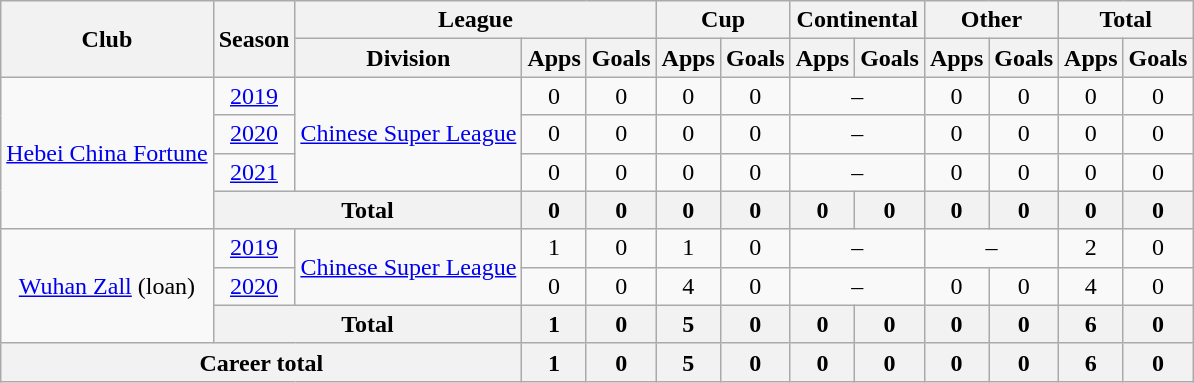<table class="wikitable" style="text-align: center">
<tr>
<th rowspan="2">Club</th>
<th rowspan="2">Season</th>
<th colspan="3">League</th>
<th colspan="2">Cup</th>
<th colspan="2">Continental</th>
<th colspan="2">Other</th>
<th colspan="2">Total</th>
</tr>
<tr>
<th>Division</th>
<th>Apps</th>
<th>Goals</th>
<th>Apps</th>
<th>Goals</th>
<th>Apps</th>
<th>Goals</th>
<th>Apps</th>
<th>Goals</th>
<th>Apps</th>
<th>Goals</th>
</tr>
<tr>
<td rowspan=4><a href='#'>Hebei China Fortune</a></td>
<td><a href='#'>2019</a></td>
<td rowspan=3><a href='#'>Chinese Super League</a></td>
<td>0</td>
<td>0</td>
<td>0</td>
<td>0</td>
<td colspan="2">–</td>
<td>0</td>
<td>0</td>
<td>0</td>
<td>0</td>
</tr>
<tr>
<td><a href='#'>2020</a></td>
<td>0</td>
<td>0</td>
<td>0</td>
<td>0</td>
<td colspan="2">–</td>
<td>0</td>
<td>0</td>
<td>0</td>
<td>0</td>
</tr>
<tr>
<td><a href='#'>2021</a></td>
<td>0</td>
<td>0</td>
<td>0</td>
<td>0</td>
<td colspan="2">–</td>
<td>0</td>
<td>0</td>
<td>0</td>
<td>0</td>
</tr>
<tr>
<th colspan=2>Total</th>
<th>0</th>
<th>0</th>
<th>0</th>
<th>0</th>
<th>0</th>
<th>0</th>
<th>0</th>
<th>0</th>
<th>0</th>
<th>0</th>
</tr>
<tr>
<td rowspan=3><a href='#'>Wuhan Zall</a> (loan)</td>
<td><a href='#'>2019</a></td>
<td rowspan=2><a href='#'>Chinese Super League</a></td>
<td>1</td>
<td>0</td>
<td>1</td>
<td>0</td>
<td colspan="2">–</td>
<td colspan="2">–</td>
<td>2</td>
<td>0</td>
</tr>
<tr>
<td><a href='#'>2020</a></td>
<td>0</td>
<td>0</td>
<td>4</td>
<td>0</td>
<td colspan="2">–</td>
<td>0</td>
<td>0</td>
<td>4</td>
<td>0</td>
</tr>
<tr>
<th colspan=2>Total</th>
<th>1</th>
<th>0</th>
<th>5</th>
<th>0</th>
<th>0</th>
<th>0</th>
<th>0</th>
<th>0</th>
<th>6</th>
<th>0</th>
</tr>
<tr>
<th colspan=3>Career total</th>
<th>1</th>
<th>0</th>
<th>5</th>
<th>0</th>
<th>0</th>
<th>0</th>
<th>0</th>
<th>0</th>
<th>6</th>
<th>0</th>
</tr>
</table>
